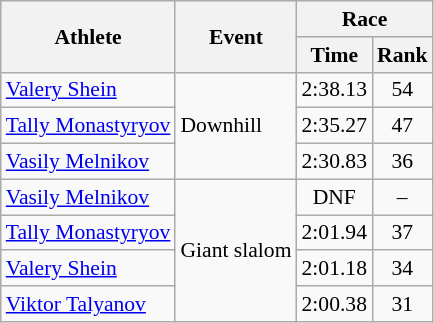<table class="wikitable" style="font-size:90%">
<tr>
<th rowspan="2">Athlete</th>
<th rowspan="2">Event</th>
<th colspan="2">Race</th>
</tr>
<tr>
<th>Time</th>
<th>Rank</th>
</tr>
<tr>
<td><a href='#'>Valery Shein</a></td>
<td rowspan="3">Downhill</td>
<td align="center">2:38.13</td>
<td align="center">54</td>
</tr>
<tr>
<td><a href='#'>Tally Monastyryov</a></td>
<td align="center">2:35.27</td>
<td align="center">47</td>
</tr>
<tr>
<td><a href='#'>Vasily Melnikov</a></td>
<td align="center">2:30.83</td>
<td align="center">36</td>
</tr>
<tr>
<td><a href='#'>Vasily Melnikov</a></td>
<td rowspan="4">Giant slalom</td>
<td align="center">DNF</td>
<td align="center">–</td>
</tr>
<tr>
<td><a href='#'>Tally Monastyryov</a></td>
<td align="center">2:01.94</td>
<td align="center">37</td>
</tr>
<tr>
<td><a href='#'>Valery Shein</a></td>
<td align="center">2:01.18</td>
<td align="center">34</td>
</tr>
<tr>
<td><a href='#'>Viktor Talyanov</a></td>
<td align="center">2:00.38</td>
<td align="center">31</td>
</tr>
</table>
